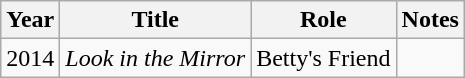<table class="wikitable sortable">
<tr>
<th>Year</th>
<th>Title</th>
<th>Role</th>
<th>Notes</th>
</tr>
<tr>
<td>2014</td>
<td><em>Look in the Mirror</em></td>
<td>Betty's Friend</td>
<td></td>
</tr>
</table>
